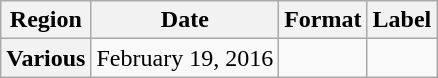<table class="wikitable plainrowheaders">
<tr>
<th scope="col">Region</th>
<th scope="col">Date</th>
<th scope="col">Format</th>
<th scope="col">Label</th>
</tr>
<tr>
<th scope="row">Various</th>
<td>February 19, 2016</td>
<td></td>
<td></td>
</tr>
</table>
